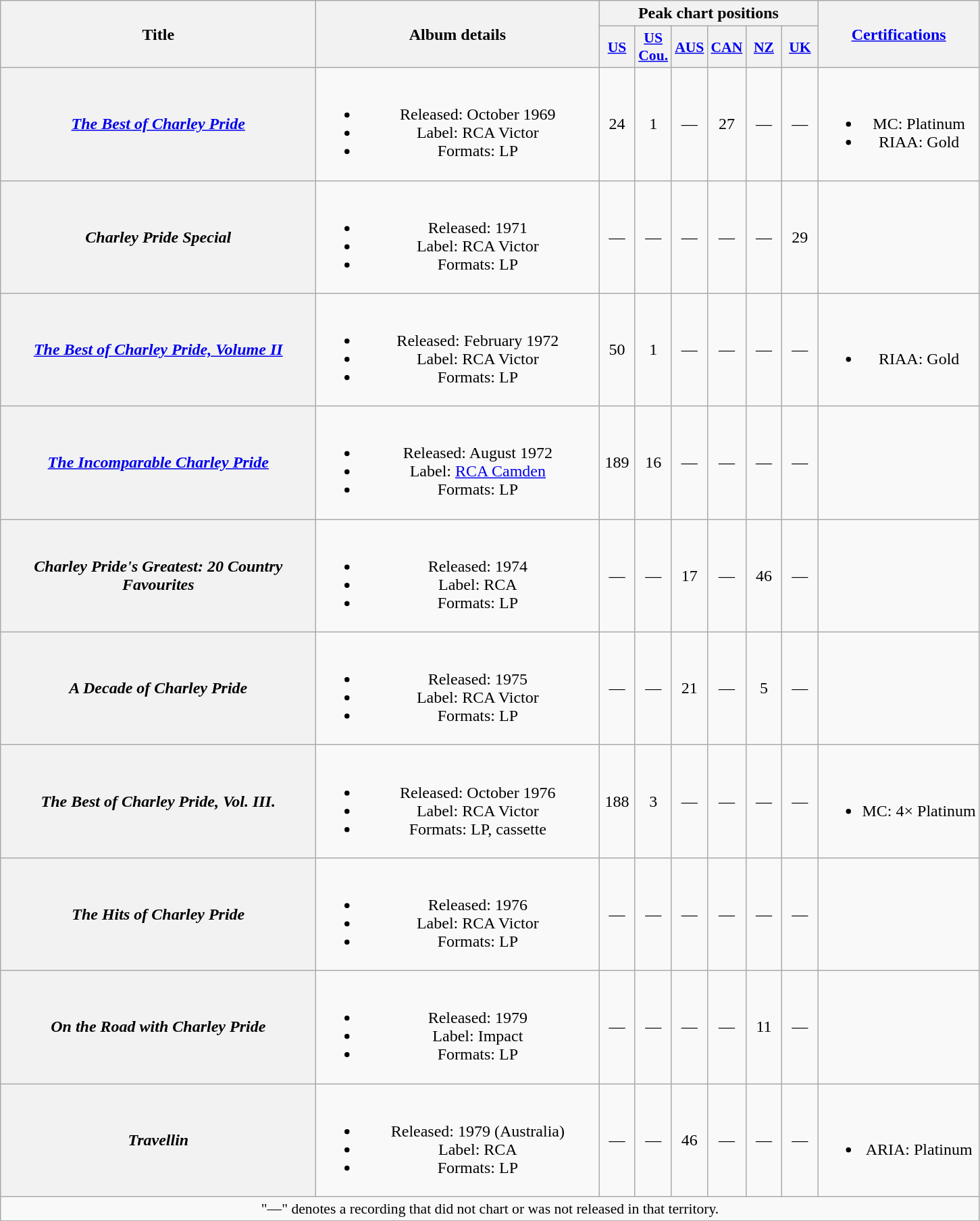<table class="wikitable plainrowheaders" style="text-align:center;" border="1">
<tr>
<th scope="col" rowspan="2" style="width:19em;">Title</th>
<th scope="col" rowspan="2" style="width:17em;">Album details</th>
<th scope="col" colspan="6">Peak chart positions</th>
<th scope="col" rowspan="2"><a href='#'>Certifications</a></th>
</tr>
<tr>
<th scope="col" style="width:2em;font-size:90%;"><a href='#'>US</a><br></th>
<th scope="col" style="width:2em;font-size:90%;"><a href='#'>US<br>Cou.</a><br></th>
<th scope="col" style="width:2em;font-size:90%;"><a href='#'>AUS</a><br></th>
<th scope="col" style="width:2em;font-size:90%;"><a href='#'>CAN</a><br></th>
<th scope="col" style="width:2em;font-size:90%;"><a href='#'>NZ</a><br></th>
<th scope="col" style="width:2em;font-size:90%;"><a href='#'>UK</a><br></th>
</tr>
<tr>
<th scope="row"><em><a href='#'>The Best of Charley Pride</a></em></th>
<td><br><ul><li>Released: October 1969</li><li>Label: RCA Victor</li><li>Formats: LP</li></ul></td>
<td>24</td>
<td>1</td>
<td>—</td>
<td>27</td>
<td>—</td>
<td>—</td>
<td><br><ul><li>MC: Platinum</li><li>RIAA: Gold</li></ul></td>
</tr>
<tr>
<th scope="row"><em>Charley Pride Special</em></th>
<td><br><ul><li>Released: 1971</li><li>Label: RCA Victor</li><li>Formats: LP</li></ul></td>
<td>—</td>
<td>—</td>
<td>—</td>
<td>—</td>
<td>—</td>
<td>29</td>
<td></td>
</tr>
<tr>
<th scope="row"><em><a href='#'>The Best of Charley Pride, Volume II</a></em></th>
<td><br><ul><li>Released: February 1972</li><li>Label: RCA Victor</li><li>Formats: LP</li></ul></td>
<td>50</td>
<td>1</td>
<td>—</td>
<td>—</td>
<td>—</td>
<td>—</td>
<td><br><ul><li>RIAA: Gold</li></ul></td>
</tr>
<tr>
<th scope="row"><em><a href='#'>The Incomparable Charley Pride</a></em></th>
<td><br><ul><li>Released: August 1972</li><li>Label: <a href='#'>RCA Camden</a></li><li>Formats: LP</li></ul></td>
<td>189</td>
<td>16</td>
<td>—</td>
<td>—</td>
<td>—</td>
<td>—</td>
<td></td>
</tr>
<tr>
<th scope="row"><em>Charley Pride's Greatest: 20 Country<br>Favourites</em></th>
<td><br><ul><li>Released: 1974</li><li>Label: RCA</li><li>Formats: LP</li></ul></td>
<td>—</td>
<td>—</td>
<td>17</td>
<td>—</td>
<td>46</td>
<td>—</td>
<td></td>
</tr>
<tr>
<th scope="row"><em>A Decade of Charley Pride</em></th>
<td><br><ul><li>Released: 1975</li><li>Label: RCA Victor</li><li>Formats: LP</li></ul></td>
<td>—</td>
<td>—</td>
<td>21</td>
<td>—</td>
<td>5</td>
<td>—</td>
<td></td>
</tr>
<tr>
<th scope="row"><em>The Best of Charley Pride, Vol. III.</em></th>
<td><br><ul><li>Released: October 1976</li><li>Label: RCA Victor</li><li>Formats: LP, cassette</li></ul></td>
<td>188</td>
<td>3</td>
<td>—</td>
<td>—</td>
<td>—</td>
<td>—</td>
<td><br><ul><li>MC: 4× Platinum</li></ul></td>
</tr>
<tr>
<th scope="row"><em>The Hits of Charley Pride</em></th>
<td><br><ul><li>Released: 1976</li><li>Label: RCA Victor</li><li>Formats: LP</li></ul></td>
<td>—</td>
<td>—</td>
<td>—</td>
<td>—</td>
<td>—</td>
<td>—</td>
<td></td>
</tr>
<tr>
<th scope="row"><em>On the Road with Charley Pride</em></th>
<td><br><ul><li>Released: 1979</li><li>Label: Impact</li><li>Formats: LP</li></ul></td>
<td>—</td>
<td>—</td>
<td>—</td>
<td>—</td>
<td>11</td>
<td>—</td>
<td></td>
</tr>
<tr>
<th scope="row"><em>Travellin<strong></th>
<td><br><ul><li>Released: 1979 (Australia)</li><li>Label: RCA</li><li>Formats: LP</li></ul></td>
<td>—</td>
<td>—</td>
<td>46</td>
<td>—</td>
<td>—</td>
<td>—</td>
<td><br><ul><li>ARIA: Platinum</li></ul></td>
</tr>
<tr>
<td colspan="9" style="font-size:90%">"—" denotes a recording that did not chart or was not released in that territory.</td>
</tr>
</table>
